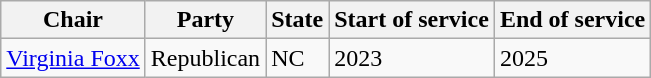<table class=wikitable>
<tr>
<th>Chair</th>
<th>Party</th>
<th>State</th>
<th>Start of service</th>
<th>End of service</th>
</tr>
<tr>
<td><a href='#'>Virginia Foxx</a></td>
<td>Republican</td>
<td>NC</td>
<td>2023</td>
<td>2025</td>
</tr>
</table>
